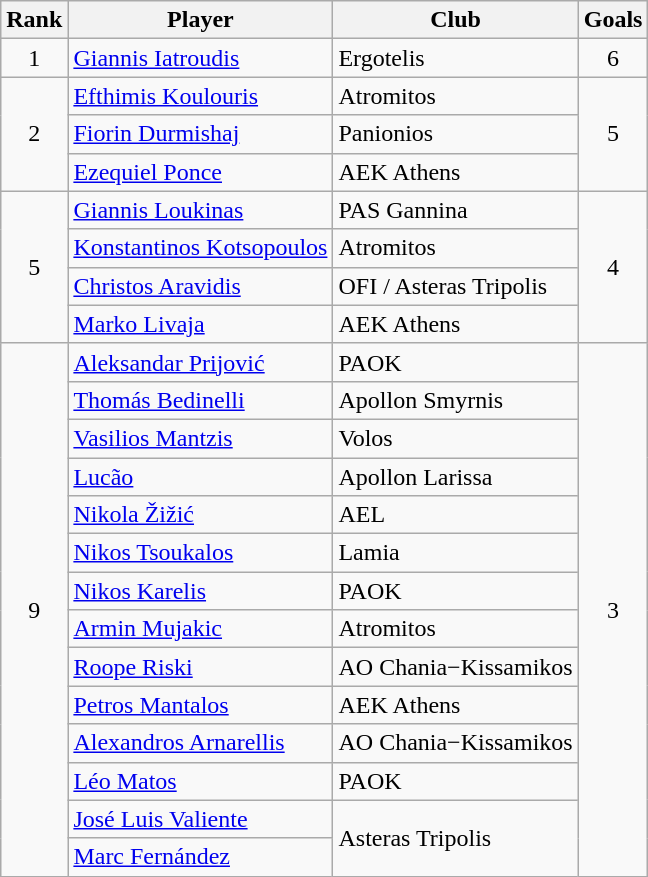<table class="wikitable sortable" style="text-align:center">
<tr>
<th>Rank</th>
<th>Player</th>
<th>Club</th>
<th>Goals</th>
</tr>
<tr>
<td>1</td>
<td align="left"> <a href='#'>Giannis Iatroudis</a></td>
<td align="left">Ergotelis</td>
<td>6</td>
</tr>
<tr>
<td rowspan=3>2</td>
<td align="left"> <a href='#'>Efthimis Koulouris</a></td>
<td align="left">Atromitos</td>
<td rowspan=3>5</td>
</tr>
<tr>
<td align="left"> <a href='#'>Fiorin Durmishaj</a></td>
<td align="left">Panionios</td>
</tr>
<tr>
<td align="left"> <a href='#'>Ezequiel Ponce</a></td>
<td align="left">AEK Athens</td>
</tr>
<tr>
<td rowspan=4>5</td>
<td align="left"> <a href='#'>Giannis Loukinas</a></td>
<td align="left">PAS Gannina</td>
<td rowspan=4>4</td>
</tr>
<tr>
<td align="left"> <a href='#'>Konstantinos Kotsopoulos</a></td>
<td align="left">Atromitos</td>
</tr>
<tr>
<td align="left"> <a href='#'>Christos Aravidis</a></td>
<td align="left">OFI / Asteras Tripolis</td>
</tr>
<tr>
<td align="left"> <a href='#'>Marko Livaja</a></td>
<td align="left">AEK Athens</td>
</tr>
<tr>
<td rowspan=14>9</td>
<td align="left"> <a href='#'>Aleksandar Prijović</a></td>
<td align="left">PAOK</td>
<td rowspan=14>3</td>
</tr>
<tr>
<td align="left"> <a href='#'>Thomás Bedinelli</a></td>
<td align="left">Apollon Smyrnis</td>
</tr>
<tr>
<td align="left"> <a href='#'>Vasilios Mantzis</a></td>
<td align="left">Volos</td>
</tr>
<tr>
<td align="left"> <a href='#'>Lucão</a></td>
<td align="left">Apollon Larissa</td>
</tr>
<tr>
<td align="left"> <a href='#'>Nikola Žižić</a></td>
<td align="left">AEL</td>
</tr>
<tr>
<td align="left"> <a href='#'>Nikos Tsoukalos</a></td>
<td align="left">Lamia</td>
</tr>
<tr>
<td align="left"> <a href='#'>Nikos Karelis</a></td>
<td align="left">PAOK</td>
</tr>
<tr>
<td align="left"> <a href='#'>Armin Mujakic</a></td>
<td align="left">Atromitos</td>
</tr>
<tr>
<td align="left"> <a href='#'>Roope Riski</a></td>
<td align="left">AO Chania−Kissamikos</td>
</tr>
<tr>
<td align="left"> <a href='#'>Petros Mantalos</a></td>
<td align="left">AEK Athens</td>
</tr>
<tr>
<td align="left"> <a href='#'>Alexandros Arnarellis</a></td>
<td align="left">AO Chania−Kissamikos</td>
</tr>
<tr>
<td align="left"> <a href='#'>Léo Matos</a></td>
<td align="left">PAOK</td>
</tr>
<tr>
<td align="left"> <a href='#'>José Luis Valiente</a></td>
<td align="left" rowspan=2>Asteras Tripolis</td>
</tr>
<tr>
<td align="left"> <a href='#'>Marc Fernández</a></td>
</tr>
</table>
